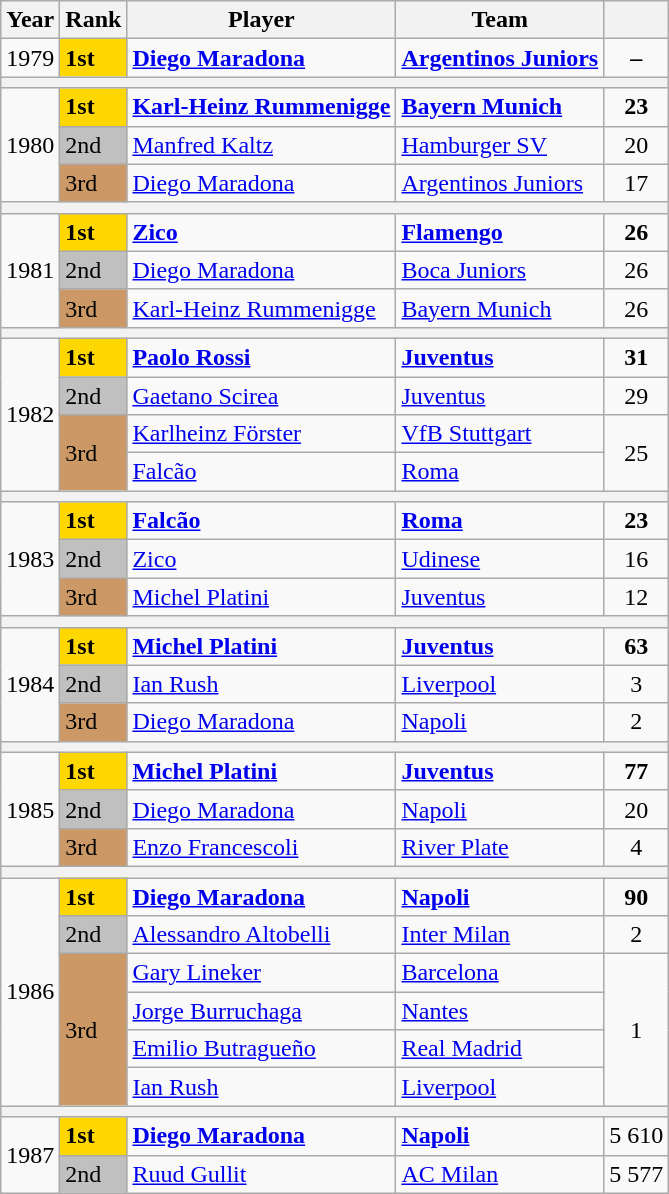<table class="wikitable">
<tr>
<th>Year</th>
<th>Rank</th>
<th>Player</th>
<th>Team</th>
<th></th>
</tr>
<tr>
<td align="center">1979</td>
<td scope="col" style="background-color: gold"><strong>1st</strong></td>
<td><strong> <a href='#'>Diego Maradona</a></strong></td>
<td><strong> <a href='#'>Argentinos Juniors</a></strong></td>
<td align="center"><strong>–</strong></td>
</tr>
<tr>
<th colspan="5"></th>
</tr>
<tr>
<td rowspan="3" align="center">1980</td>
<td scope="col" style="background-color: gold"><strong>1st</strong></td>
<td><strong> <a href='#'>Karl-Heinz Rummenigge</a></strong></td>
<td><strong> <a href='#'>Bayern Munich</a></strong></td>
<td align="center"><strong>23</strong></td>
</tr>
<tr>
<td scope="col" style="background-color: silver">2nd</td>
<td><strong></strong> <a href='#'>Manfred Kaltz</a></td>
<td><strong></strong> <a href='#'>Hamburger SV</a></td>
<td align="center">20</td>
</tr>
<tr>
<td scope="col" style="background-color: #cc9966">3rd</td>
<td> <a href='#'>Diego Maradona</a></td>
<td> <a href='#'>Argentinos Juniors</a></td>
<td align="center">17</td>
</tr>
<tr>
<th colspan="5"></th>
</tr>
<tr>
<td rowspan="3" align="center">1981</td>
<td scope="col" style="background-color: gold"><strong>1st</strong></td>
<td><strong> <a href='#'>Zico</a></strong></td>
<td><strong> <a href='#'>Flamengo</a></strong></td>
<td align="center"><strong>26</strong></td>
</tr>
<tr>
<td scope="col" style="background-color: silver">2nd</td>
<td> <a href='#'>Diego Maradona</a></td>
<td> <a href='#'>Boca Juniors</a></td>
<td align="center">26</td>
</tr>
<tr>
<td scope="col" style="background-color: #cc9966">3rd</td>
<td> <a href='#'>Karl-Heinz Rummenigge</a></td>
<td> <a href='#'>Bayern Munich</a></td>
<td align="center">26</td>
</tr>
<tr>
<th colspan="5"></th>
</tr>
<tr>
<td rowspan="4" align="center">1982</td>
<td scope="col" style="background-color: gold"><strong>1st</strong></td>
<td> <strong><a href='#'>Paolo Rossi</a></strong></td>
<td> <a href='#'><strong>Juventus</strong></a></td>
<td align="center"><strong>31</strong></td>
</tr>
<tr>
<td scope="col" style="background-color: silver">2nd</td>
<td> <a href='#'>Gaetano Scirea</a></td>
<td> <a href='#'>Juventus</a></td>
<td align="center">29</td>
</tr>
<tr>
<td rowspan="2" scope="col" style="background-color: #cc9966">3rd</td>
<td> <a href='#'>Karlheinz Förster</a></td>
<td> <a href='#'>VfB Stuttgart</a></td>
<td rowspan="2" align="center">25</td>
</tr>
<tr>
<td> <a href='#'>Falcão</a></td>
<td> <a href='#'>Roma</a></td>
</tr>
<tr>
<th colspan="5"></th>
</tr>
<tr>
<td rowspan="3" align="center">1983</td>
<td scope="col" style="background-color: gold"><strong>1st</strong></td>
<td><strong> <a href='#'>Falcão</a></strong></td>
<td><strong> <a href='#'>Roma</a></strong></td>
<td align="center"><strong>23</strong></td>
</tr>
<tr>
<td scope="col" style="background-color: silver">2nd</td>
<td><strong></strong> <a href='#'>Zico</a></td>
<td> <a href='#'>Udinese</a></td>
<td align="center">16</td>
</tr>
<tr>
<td scope="col" style="background-color: #cc9966">3rd</td>
<td> <a href='#'>Michel Platini</a></td>
<td> <a href='#'>Juventus</a></td>
<td align="center">12</td>
</tr>
<tr>
<th colspan="5"></th>
</tr>
<tr>
<td rowspan="3" align="center">1984</td>
<td scope="col" style="background-color: gold"><strong>1st</strong></td>
<td><strong> <a href='#'>Michel Platini</a></strong></td>
<td><strong></strong> <a href='#'><strong>Juventus</strong></a></td>
<td align="center"><strong>63</strong></td>
</tr>
<tr>
<td scope="col" style="background-color: silver">2nd</td>
<td> <a href='#'>Ian Rush</a></td>
<td> <a href='#'>Liverpool</a></td>
<td align="center">3</td>
</tr>
<tr>
<td scope="col" style="background-color: #cc9966">3rd</td>
<td> <a href='#'>Diego Maradona</a></td>
<td> <a href='#'>Napoli</a></td>
<td align="center">2</td>
</tr>
<tr>
<th colspan="5"></th>
</tr>
<tr>
<td rowspan="3" align="center">1985</td>
<td scope="col" style="background-color: gold"><strong>1st</strong></td>
<td><strong> <a href='#'>Michel Platini</a></strong></td>
<td><strong></strong> <a href='#'><strong>Juventus</strong></a></td>
<td align="center"><strong>77</strong></td>
</tr>
<tr>
<td scope="col" style="background-color: silver">2nd</td>
<td> <a href='#'>Diego Maradona</a></td>
<td> <a href='#'>Napoli</a></td>
<td align="center">20</td>
</tr>
<tr>
<td scope="col" style="background-color: #cc9966">3rd</td>
<td> <a href='#'>Enzo Francescoli</a></td>
<td> <a href='#'>River Plate</a></td>
<td align="center">4</td>
</tr>
<tr>
<th colspan="5"></th>
</tr>
<tr>
<td rowspan="6" align="center">1986</td>
<td scope="col" style="background-color: gold"><strong>1st</strong></td>
<td><strong> <a href='#'>Diego Maradona</a></strong></td>
<td><strong> <a href='#'>Napoli</a></strong></td>
<td align="center"><strong>90</strong></td>
</tr>
<tr>
<td scope="col" style="background-color: silver">2nd</td>
<td><strong></strong> <a href='#'>Alessandro Altobelli</a></td>
<td><strong></strong> <a href='#'>Inter Milan</a></td>
<td align="center">2</td>
</tr>
<tr>
<td rowspan="4" scope="col" style="background-color: #cc9966">3rd</td>
<td> <a href='#'>Gary Lineker</a></td>
<td><strong></strong> <a href='#'>Barcelona</a></td>
<td rowspan="4" align="center">1</td>
</tr>
<tr>
<td><strong></strong> <a href='#'>Jorge Burruchaga</a></td>
<td><strong></strong> <a href='#'>Nantes</a></td>
</tr>
<tr>
<td><strong></strong> <a href='#'>Emilio Butragueño</a></td>
<td><strong></strong> <a href='#'>Real Madrid</a></td>
</tr>
<tr>
<td> <a href='#'>Ian Rush</a></td>
<td> <a href='#'>Liverpool</a></td>
</tr>
<tr>
<th colspan="5"></th>
</tr>
<tr>
<td rowspan="2">1987</td>
<td scope="col" style="background-color: gold"><strong>1st</strong></td>
<td><strong> <a href='#'>Diego Maradona</a></strong></td>
<td><strong> <a href='#'>Napoli</a></strong></td>
<td align="center">5 610</td>
</tr>
<tr>
<td scope="col" style="background-color: silver">2nd</td>
<td><strong></strong> <a href='#'>Ruud Gullit</a></td>
<td> <a href='#'>AC Milan</a></td>
<td align="center">5 577</td>
</tr>
</table>
